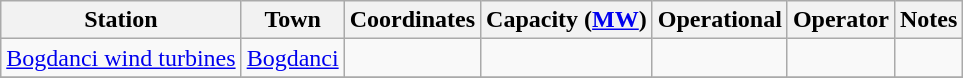<table class="wikitable sortable">
<tr>
<th>Station</th>
<th>Town</th>
<th>Coordinates</th>
<th>Capacity (<a href='#'>MW</a>)</th>
<th>Operational</th>
<th>Operator</th>
<th>Notes</th>
</tr>
<tr>
<td><a href='#'>Bogdanci wind turbines</a></td>
<td><a href='#'>Bogdanci</a></td>
<td></td>
<td></td>
<td></td>
<td></td>
<td></td>
</tr>
<tr>
</tr>
</table>
